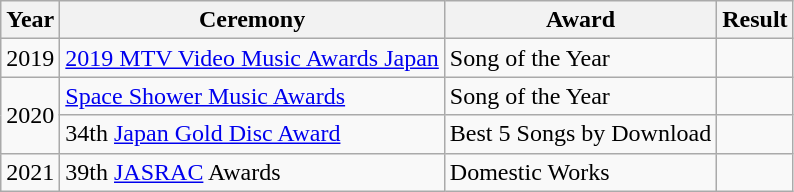<table class="wikitable">
<tr>
<th>Year</th>
<th>Ceremony</th>
<th>Award</th>
<th>Result</th>
</tr>
<tr>
<td>2019</td>
<td><a href='#'>2019 MTV Video Music Awards Japan</a></td>
<td>Song of the Year</td>
<td></td>
</tr>
<tr>
<td rowspan="2">2020</td>
<td><a href='#'>Space Shower Music Awards</a></td>
<td>Song of the Year</td>
<td></td>
</tr>
<tr>
<td>34th <a href='#'>Japan Gold Disc Award</a></td>
<td>Best 5 Songs by Download</td>
<td></td>
</tr>
<tr>
<td>2021</td>
<td>39th <a href='#'>JASRAC</a> Awards</td>
<td>Domestic Works</td>
<td></td>
</tr>
</table>
